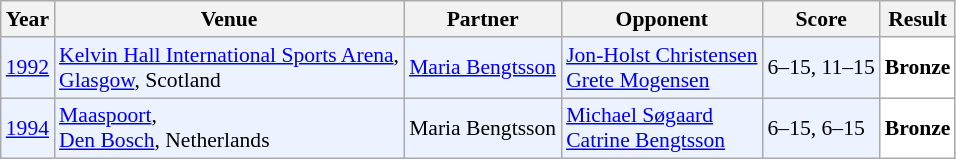<table class="sortable wikitable" style="font-size: 90%;">
<tr>
<th>Year</th>
<th>Venue</th>
<th>Partner</th>
<th>Opponent</th>
<th>Score</th>
<th>Result</th>
</tr>
<tr style="background:#ECF2FF">
<td align="center"><a href='#'>1992</a></td>
<td align="left"><a href='#'>Kelvin Hall International Sports Arena</a>,<br><a href='#'>Glasgow</a>, Scotland</td>
<td align="left"> <a href='#'>Maria Bengtsson</a></td>
<td align="left"> <a href='#'>Jon-Holst Christensen</a><br> <a href='#'>Grete Mogensen</a></td>
<td align="left">6–15, 11–15</td>
<td style="text-align:left; background:white"> <strong>Bronze</strong></td>
</tr>
<tr style="background:#ECF2FF">
<td align="center"><a href='#'>1994</a></td>
<td align="left"><a href='#'>Maaspoort</a>,<br><a href='#'>Den Bosch</a>, Netherlands</td>
<td align="left"> Maria Bengtsson</td>
<td align="left"> <a href='#'>Michael Søgaard</a><br> <a href='#'>Catrine Bengtsson</a></td>
<td align="left">6–15, 6–15</td>
<td style="text-align:left; background:white"> <strong>Bronze</strong></td>
</tr>
</table>
